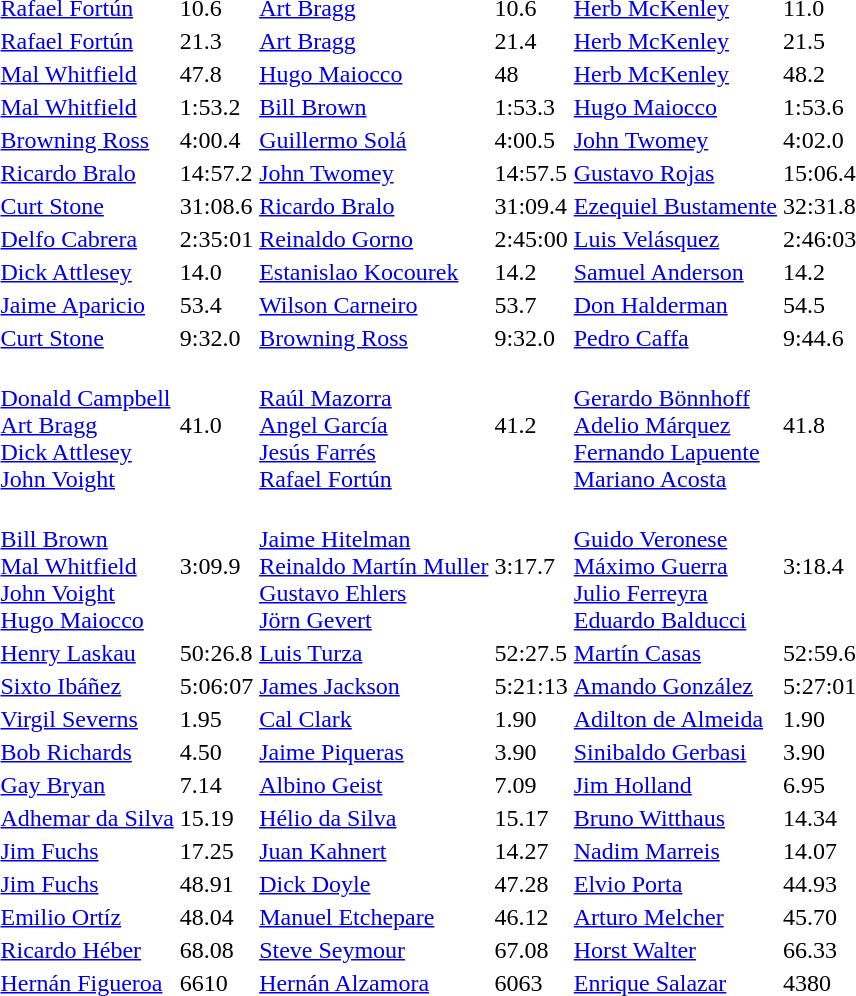<table>
<tr>
<td></td>
<td><a href='#'>Rafael Fortún</a><br> </td>
<td>10.6</td>
<td><a href='#'>Art Bragg</a><br> </td>
<td>10.6</td>
<td><a href='#'>Herb McKenley</a><br> </td>
<td>11.0</td>
</tr>
<tr>
<td></td>
<td><a href='#'>Rafael Fortún</a><br> </td>
<td>21.3</td>
<td><a href='#'>Art Bragg</a><br> </td>
<td>21.4</td>
<td><a href='#'>Herb McKenley</a><br> </td>
<td>21.5</td>
</tr>
<tr>
<td></td>
<td><a href='#'>Mal Whitfield</a><br> </td>
<td>47.8</td>
<td><a href='#'>Hugo Maiocco</a><br> </td>
<td>48</td>
<td><a href='#'>Herb McKenley</a><br> </td>
<td>48.2</td>
</tr>
<tr>
<td></td>
<td><a href='#'>Mal Whitfield</a><br> </td>
<td>1:53.2</td>
<td><a href='#'>Bill Brown</a><br> </td>
<td>1:53.3</td>
<td><a href='#'>Hugo Maiocco</a><br> </td>
<td>1:53.6</td>
</tr>
<tr>
<td></td>
<td><a href='#'>Browning Ross</a><br> </td>
<td>4:00.4</td>
<td><a href='#'>Guillermo Solá</a><br> </td>
<td>4:00.5</td>
<td><a href='#'>John Twomey</a><br> </td>
<td>4:02.0</td>
</tr>
<tr>
<td></td>
<td><a href='#'>Ricardo Bralo</a><br> </td>
<td>14:57.2</td>
<td><a href='#'>John Twomey</a><br> </td>
<td>14:57.5</td>
<td><a href='#'>Gustavo Rojas</a><br> </td>
<td>15:06.4</td>
</tr>
<tr>
<td></td>
<td><a href='#'>Curt Stone</a><br> </td>
<td>31:08.6</td>
<td><a href='#'>Ricardo Bralo</a><br> </td>
<td>31:09.4</td>
<td><a href='#'>Ezequiel Bustamente</a><br> </td>
<td>32:31.8</td>
</tr>
<tr>
<td></td>
<td><a href='#'>Delfo Cabrera</a><br> </td>
<td>2:35:01</td>
<td><a href='#'>Reinaldo Gorno</a><br> </td>
<td>2:45:00</td>
<td><a href='#'>Luis Velásquez</a><br> </td>
<td>2:46:03</td>
</tr>
<tr>
<td></td>
<td><a href='#'>Dick Attlesey</a><br> </td>
<td>14.0</td>
<td><a href='#'>Estanislao Kocourek</a><br> </td>
<td>14.2</td>
<td><a href='#'>Samuel Anderson</a><br> </td>
<td>14.2</td>
</tr>
<tr>
<td></td>
<td><a href='#'>Jaime Aparicio</a><br> </td>
<td>53.4</td>
<td><a href='#'>Wilson Carneiro</a><br> </td>
<td>53.7</td>
<td><a href='#'>Don Halderman</a><br> </td>
<td>54.5</td>
</tr>
<tr>
<td></td>
<td><a href='#'>Curt Stone</a> <br> </td>
<td>9:32.0</td>
<td><a href='#'>Browning Ross</a> <br> </td>
<td>9:32.0</td>
<td><a href='#'>Pedro Caffa</a><br> </td>
<td>9:44.6</td>
</tr>
<tr>
<td></td>
<td><br><a href='#'>Donald Campbell</a><br><a href='#'>Art Bragg</a><br><a href='#'>Dick Attlesey</a><br><a href='#'>John Voight</a></td>
<td>41.0</td>
<td><br><a href='#'>Raúl Mazorra</a><br><a href='#'>Angel García</a><br><a href='#'>Jesús Farrés</a><br><a href='#'>Rafael Fortún</a></td>
<td>41.2</td>
<td><br><a href='#'>Gerardo Bönnhoff</a><br><a href='#'>Adelio Márquez</a><br><a href='#'>Fernando Lapuente</a><br><a href='#'>Mariano Acosta</a></td>
<td>41.8</td>
</tr>
<tr>
<td></td>
<td><br><a href='#'>Bill Brown</a><br><a href='#'>Mal Whitfield</a><br><a href='#'>John Voight</a><br><a href='#'>Hugo Maiocco</a></td>
<td>3:09.9</td>
<td><br><a href='#'>Jaime Hitelman</a><br><a href='#'>Reinaldo Martín Muller</a><br><a href='#'>Gustavo Ehlers</a><br><a href='#'>Jörn Gevert</a></td>
<td>3:17.7</td>
<td><br><a href='#'>Guido Veronese</a><br><a href='#'>Máximo Guerra</a><br><a href='#'>Julio Ferreyra</a><br><a href='#'>Eduardo Balducci</a></td>
<td>3:18.4</td>
</tr>
<tr>
<td></td>
<td><a href='#'>Henry Laskau</a><br> </td>
<td>50:26.8</td>
<td><a href='#'>Luis Turza</a><br> </td>
<td>52:27.5</td>
<td><a href='#'>Martín Casas</a><br> </td>
<td>52:59.6</td>
</tr>
<tr>
<td></td>
<td><a href='#'>Sixto Ibáñez</a><br> </td>
<td>5:06:07</td>
<td><a href='#'>James Jackson</a><br> </td>
<td>5:21:13</td>
<td><a href='#'>Amando González</a><br> </td>
<td>5:27:01</td>
</tr>
<tr>
<td></td>
<td><a href='#'>Virgil Severns</a><br> </td>
<td>1.95</td>
<td><a href='#'>Cal Clark</a><br> </td>
<td>1.90</td>
<td><a href='#'>Adilton de Almeida</a><br> </td>
<td>1.90</td>
</tr>
<tr>
<td></td>
<td><a href='#'>Bob Richards</a><br> </td>
<td>4.50</td>
<td><a href='#'>Jaime Piqueras</a><br> </td>
<td>3.90</td>
<td><a href='#'>Sinibaldo Gerbasi</a><br> </td>
<td>3.90</td>
</tr>
<tr>
<td></td>
<td><a href='#'>Gay Bryan</a><br> </td>
<td>7.14</td>
<td><a href='#'>Albino Geist</a><br> </td>
<td>7.09</td>
<td><a href='#'>Jim Holland</a><br> </td>
<td>6.95</td>
</tr>
<tr>
<td></td>
<td><a href='#'>Adhemar da Silva</a><br> </td>
<td>15.19</td>
<td><a href='#'>Hélio da Silva</a><br> </td>
<td>15.17</td>
<td><a href='#'>Bruno Witthaus</a><br> </td>
<td>14.34</td>
</tr>
<tr>
<td></td>
<td><a href='#'>Jim Fuchs</a><br> </td>
<td>17.25</td>
<td><a href='#'>Juan Kahnert</a><br> </td>
<td>14.27</td>
<td><a href='#'>Nadim Marreis</a><br> </td>
<td>14.07</td>
</tr>
<tr>
<td></td>
<td><a href='#'>Jim Fuchs</a><br> </td>
<td>48.91</td>
<td><a href='#'>Dick Doyle</a><br> </td>
<td>47.28</td>
<td><a href='#'>Elvio Porta</a><br> </td>
<td>44.93</td>
</tr>
<tr>
<td></td>
<td><a href='#'>Emilio Ortíz</a><br> </td>
<td>48.04</td>
<td><a href='#'>Manuel Etchepare</a><br> </td>
<td>46.12</td>
<td><a href='#'>Arturo Melcher</a><br> </td>
<td>45.70</td>
</tr>
<tr>
<td></td>
<td><a href='#'>Ricardo Héber</a><br> </td>
<td>68.08</td>
<td><a href='#'>Steve Seymour</a><br> </td>
<td>67.08</td>
<td><a href='#'>Horst Walter</a><br> </td>
<td>66.33</td>
</tr>
<tr>
<td></td>
<td><a href='#'>Hernán Figueroa</a><br> </td>
<td>6610</td>
<td><a href='#'>Hernán Alzamora</a><br> </td>
<td>6063</td>
<td><a href='#'>Enrique Salazar</a><br> </td>
<td>4380</td>
</tr>
</table>
